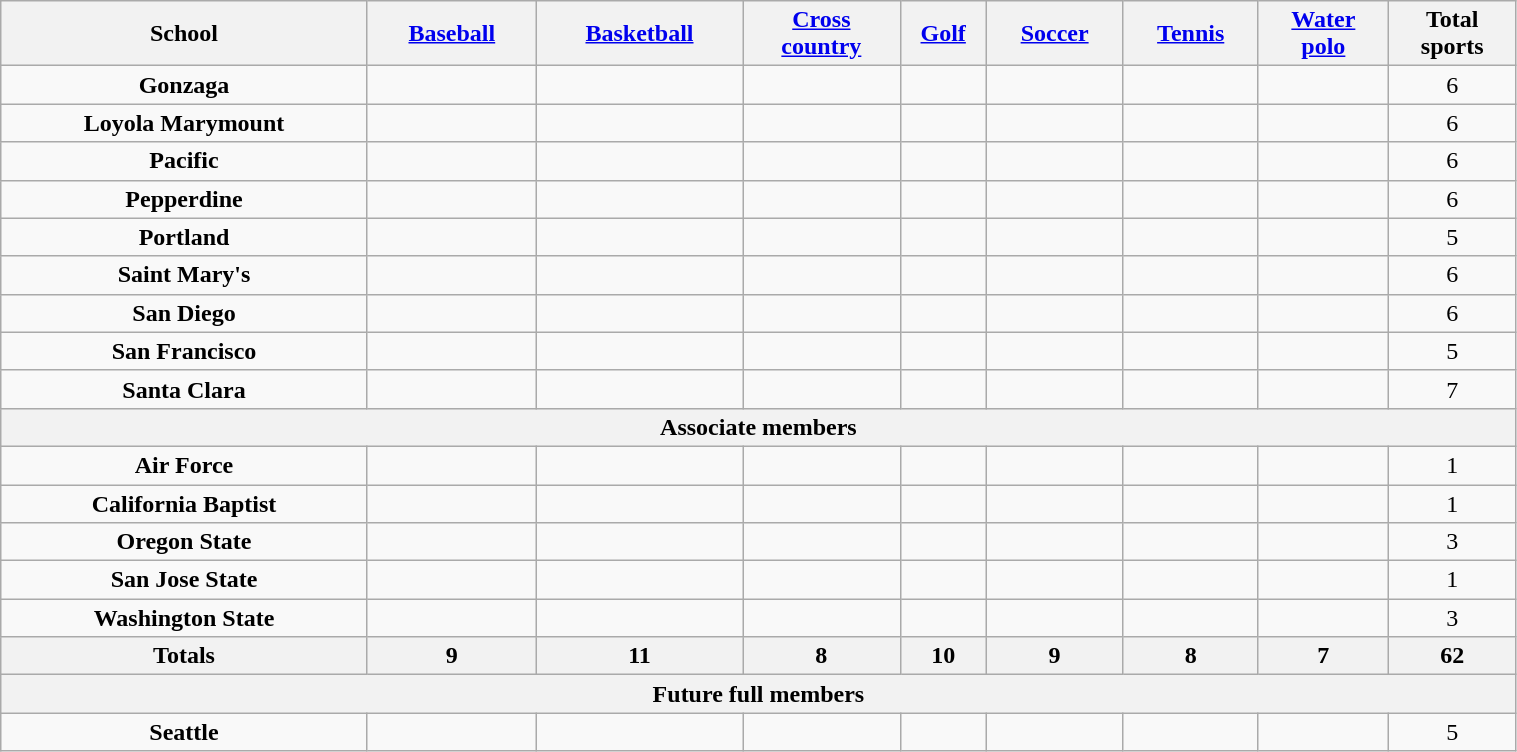<table class="wikitable sortable" style="text-align:center; width:80%">
<tr style="text-align:center">
<th>School</th>
<th><a href='#'>Baseball</a></th>
<th><a href='#'>Basketball</a></th>
<th><a href='#'>Cross <br> country</a></th>
<th style="width:50px;"><a href='#'>Golf</a></th>
<th><a href='#'>Soccer</a></th>
<th><a href='#'>Tennis</a></th>
<th><a href='#'>Water <br> polo</a></th>
<th>Total<br>sports</th>
</tr>
<tr style="text-align:center">
<td><strong>Gonzaga</strong></td>
<td></td>
<td></td>
<td></td>
<td></td>
<td></td>
<td></td>
<td></td>
<td>6</td>
</tr>
<tr style="text-align:center">
<td><strong>Loyola Marymount</strong></td>
<td></td>
<td></td>
<td></td>
<td></td>
<td></td>
<td></td>
<td></td>
<td>6</td>
</tr>
<tr style="text-align:center">
<td><strong>Pacific</strong></td>
<td></td>
<td></td>
<td></td>
<td></td>
<td></td>
<td></td>
<td></td>
<td>6</td>
</tr>
<tr style="text-align:center">
<td><strong>Pepperdine</strong></td>
<td></td>
<td></td>
<td></td>
<td></td>
<td></td>
<td></td>
<td></td>
<td>6</td>
</tr>
<tr style="text-align:center">
<td><strong>Portland</strong></td>
<td></td>
<td></td>
<td></td>
<td></td>
<td></td>
<td></td>
<td></td>
<td>5</td>
</tr>
<tr style="text-align:center">
<td><strong>Saint Mary's</strong></td>
<td></td>
<td></td>
<td></td>
<td></td>
<td></td>
<td></td>
<td></td>
<td>6</td>
</tr>
<tr style="text-align:center">
<td><strong>San Diego</strong></td>
<td></td>
<td></td>
<td></td>
<td></td>
<td></td>
<td></td>
<td></td>
<td>6</td>
</tr>
<tr style="text-align:center">
<td><strong>San Francisco</strong></td>
<td></td>
<td></td>
<td></td>
<td></td>
<td></td>
<td></td>
<td></td>
<td>5</td>
</tr>
<tr style="text-align:center">
<td><strong>Santa Clara</strong></td>
<td></td>
<td></td>
<td></td>
<td></td>
<td></td>
<td></td>
<td></td>
<td>7</td>
</tr>
<tr>
<th colspan="9">Associate members</th>
</tr>
<tr>
<td><strong>Air Force</strong></td>
<td></td>
<td></td>
<td></td>
<td></td>
<td></td>
<td></td>
<td></td>
<td>1</td>
</tr>
<tr>
<td><strong>California Baptist</strong></td>
<td></td>
<td></td>
<td></td>
<td></td>
<td></td>
<td></td>
<td></td>
<td>1</td>
</tr>
<tr>
<td><strong>Oregon State</strong></td>
<td></td>
<td></td>
<td></td>
<td></td>
<td></td>
<td></td>
<td></td>
<td>3</td>
</tr>
<tr>
<td><strong>San Jose State</strong></td>
<td></td>
<td></td>
<td></td>
<td></td>
<td></td>
<td></td>
<td></td>
<td>1</td>
</tr>
<tr>
<td><strong>Washington State</strong></td>
<td></td>
<td></td>
<td></td>
<td></td>
<td></td>
<td></td>
<td></td>
<td>3</td>
</tr>
<tr style="text-align:center">
<th>Totals</th>
<th>9</th>
<th>11</th>
<th>8</th>
<th>10</th>
<th>9</th>
<th>8</th>
<th>7</th>
<th>62</th>
</tr>
<tr>
<th colspan=9>Future full members</th>
</tr>
<tr align=center>
<td><strong>Seattle</strong></td>
<td></td>
<td></td>
<td></td>
<td></td>
<td></td>
<td></td>
<td></td>
<td>5</td>
</tr>
</table>
